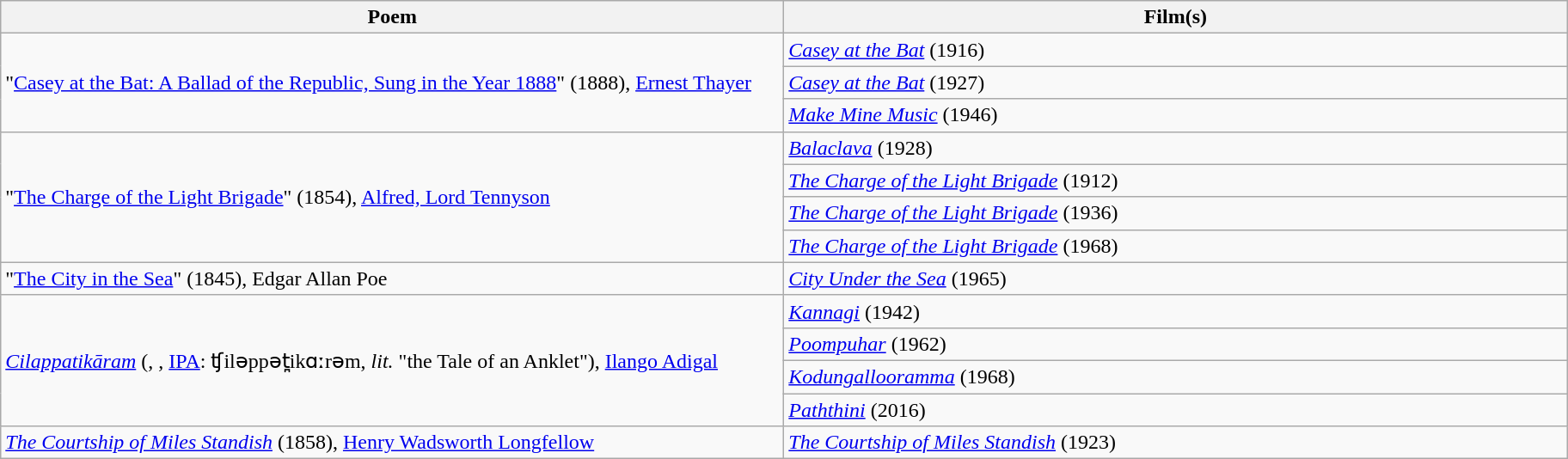<table class="wikitable">
<tr>
<th width="600">Poem</th>
<th width="600">Film(s)</th>
</tr>
<tr>
<td rowspan="3">"<a href='#'>Casey at the Bat: A Ballad of the Republic, Sung in the Year 1888</a>" (1888), <a href='#'>Ernest Thayer</a></td>
<td><em><a href='#'>Casey at the Bat</a></em> (1916)</td>
</tr>
<tr>
<td><em><a href='#'>Casey at the Bat</a></em> (1927)</td>
</tr>
<tr>
<td><em><a href='#'>Make Mine Music</a></em> (1946)</td>
</tr>
<tr>
<td rowspan="4">"<a href='#'>The Charge of the Light Brigade</a>" (1854), <a href='#'>Alfred, Lord Tennyson</a></td>
<td><em><a href='#'>Balaclava</a></em> (1928)</td>
</tr>
<tr>
<td><em><a href='#'>The Charge of the Light Brigade</a></em> (1912)</td>
</tr>
<tr>
<td><em><a href='#'>The Charge of the Light Brigade</a></em> (1936)</td>
</tr>
<tr>
<td><em><a href='#'>The Charge of the Light Brigade</a></em> (1968)</td>
</tr>
<tr>
<td>"<a href='#'>The City in the Sea</a>" (1845), Edgar Allan Poe</td>
<td><em><a href='#'>City Under the Sea</a></em> (1965)</td>
</tr>
<tr>
<td rowspan="4"><em><a href='#'>Cilappatikāram</a></em> (, , <a href='#'>IPA</a>: ʧiləppət̪ikɑːrəm, <em>lit.</em> "the Tale of an Anklet"), <a href='#'>Ilango Adigal</a></td>
<td><em><a href='#'>Kannagi</a></em> (1942)</td>
</tr>
<tr>
<td><em><a href='#'>Poompuhar</a></em> (1962)</td>
</tr>
<tr>
<td><em><a href='#'>Kodungallooramma</a></em> (1968)</td>
</tr>
<tr>
<td><em><a href='#'>Paththini</a></em> (2016)</td>
</tr>
<tr>
<td><em><a href='#'>The Courtship of Miles Standish</a></em> (1858), <a href='#'>Henry Wadsworth Longfellow</a></td>
<td><em><a href='#'>The Courtship of Miles Standish</a></em> (1923)</td>
</tr>
</table>
